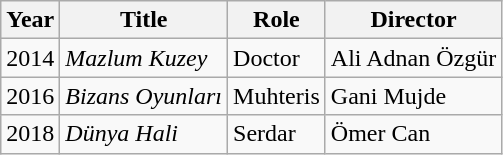<table class="wikitable sortable">
<tr>
<th>Year</th>
<th>Title</th>
<th>Role</th>
<th>Director</th>
</tr>
<tr>
<td>2014</td>
<td><em>Mazlum Kuzey</em></td>
<td>Doctor</td>
<td>Ali Adnan Özgür</td>
</tr>
<tr>
<td>2016</td>
<td><em>Bizans Oyunları</em></td>
<td>Muhteris</td>
<td>Gani Mujde</td>
</tr>
<tr>
<td>2018</td>
<td><em>Dünya Hali</em></td>
<td>Serdar</td>
<td>Ömer Can</td>
</tr>
</table>
